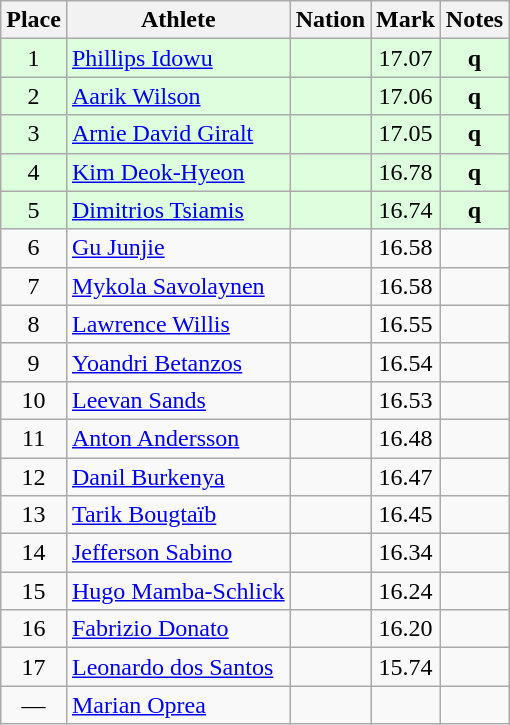<table class=wikitable style="text-align:center">
<tr>
<th>Place</th>
<th>Athlete</th>
<th>Nation</th>
<th>Mark</th>
<th>Notes</th>
</tr>
<tr bgcolor=ddffdd>
<td>1</td>
<td align=left><a href='#'>Phillips Idowu</a></td>
<td align=left></td>
<td>17.07</td>
<td><strong>q</strong></td>
</tr>
<tr bgcolor=ddffdd>
<td>2</td>
<td align=left><a href='#'>Aarik Wilson</a></td>
<td align=left></td>
<td>17.06</td>
<td><strong>q</strong></td>
</tr>
<tr bgcolor=ddffdd>
<td>3</td>
<td align=left><a href='#'>Arnie David Giralt</a></td>
<td align=left></td>
<td>17.05</td>
<td><strong>q</strong></td>
</tr>
<tr bgcolor=ddffdd>
<td>4</td>
<td align=left><a href='#'>Kim Deok-Hyeon</a></td>
<td align=left></td>
<td>16.78</td>
<td><strong>q</strong></td>
</tr>
<tr bgcolor=ddffdd>
<td>5</td>
<td align=left><a href='#'>Dimitrios Tsiamis</a></td>
<td align=left></td>
<td>16.74</td>
<td><strong>q</strong></td>
</tr>
<tr>
<td>6</td>
<td align=left><a href='#'>Gu Junjie</a></td>
<td align=left></td>
<td>16.58</td>
<td></td>
</tr>
<tr>
<td>7</td>
<td align=left><a href='#'>Mykola Savolaynen</a></td>
<td align=left></td>
<td>16.58</td>
<td></td>
</tr>
<tr>
<td>8</td>
<td align=left><a href='#'>Lawrence Willis</a></td>
<td align=left></td>
<td>16.55</td>
<td></td>
</tr>
<tr>
<td>9</td>
<td align=left><a href='#'>Yoandri Betanzos</a></td>
<td align=left></td>
<td>16.54</td>
<td></td>
</tr>
<tr>
<td>10</td>
<td align=left><a href='#'>Leevan Sands</a></td>
<td align=left></td>
<td>16.53</td>
<td></td>
</tr>
<tr>
<td>11</td>
<td align=left><a href='#'>Anton Andersson</a></td>
<td align=left></td>
<td>16.48</td>
<td></td>
</tr>
<tr>
<td>12</td>
<td align=left><a href='#'>Danil Burkenya</a></td>
<td align=left></td>
<td>16.47</td>
<td></td>
</tr>
<tr>
<td>13</td>
<td align=left><a href='#'>Tarik Bougtaïb</a></td>
<td align=left></td>
<td>16.45</td>
<td></td>
</tr>
<tr>
<td>14</td>
<td align=left><a href='#'>Jefferson Sabino</a></td>
<td align=left></td>
<td>16.34</td>
<td></td>
</tr>
<tr>
<td>15</td>
<td align=left><a href='#'>Hugo Mamba-Schlick</a></td>
<td align=left></td>
<td>16.24</td>
<td></td>
</tr>
<tr>
<td>16</td>
<td align=left><a href='#'>Fabrizio Donato</a></td>
<td align=left></td>
<td>16.20</td>
<td></td>
</tr>
<tr>
<td>17</td>
<td align=left><a href='#'>Leonardo dos Santos</a></td>
<td align=left></td>
<td>15.74</td>
<td></td>
</tr>
<tr>
<td>—</td>
<td align=left><a href='#'>Marian Oprea</a></td>
<td align=left></td>
<td></td>
<td></td>
</tr>
</table>
